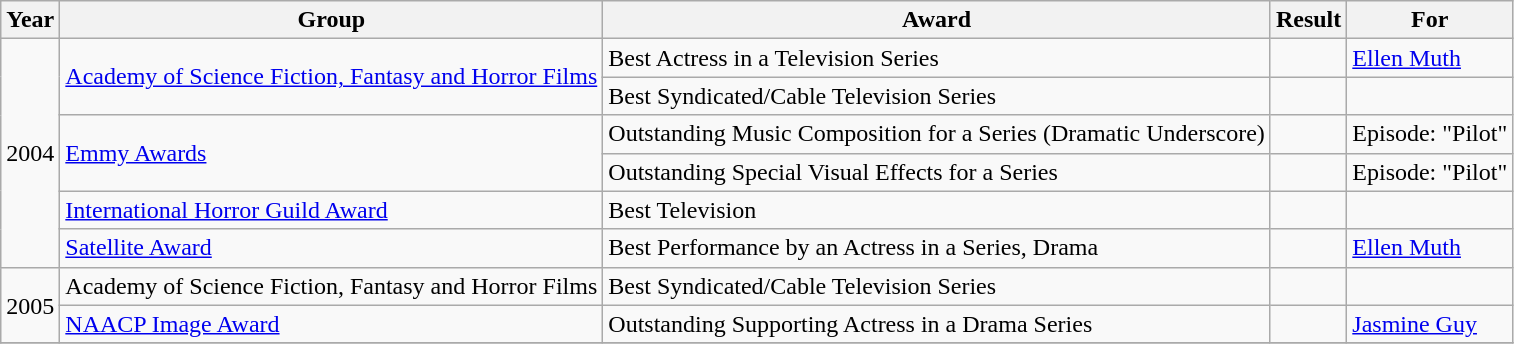<table class="wikitable">
<tr>
<th>Year</th>
<th>Group</th>
<th>Award</th>
<th>Result</th>
<th>For</th>
</tr>
<tr>
<td rowspan="6">2004</td>
<td rowspan="2"><a href='#'>Academy of Science Fiction, Fantasy and Horror Films</a></td>
<td>Best Actress in a Television Series</td>
<td></td>
<td><a href='#'>Ellen Muth</a></td>
</tr>
<tr>
<td>Best Syndicated/Cable Television Series</td>
<td></td>
<td></td>
</tr>
<tr>
<td rowspan="2"><a href='#'>Emmy Awards</a></td>
<td>Outstanding Music Composition for a Series (Dramatic Underscore)</td>
<td></td>
<td>Episode: "Pilot"</td>
</tr>
<tr>
<td>Outstanding Special Visual Effects for a Series</td>
<td></td>
<td>Episode: "Pilot"</td>
</tr>
<tr>
<td><a href='#'>International Horror Guild Award</a></td>
<td>Best Television</td>
<td></td>
<td></td>
</tr>
<tr>
<td><a href='#'>Satellite Award</a></td>
<td>Best Performance by an Actress in a Series, Drama</td>
<td></td>
<td><a href='#'>Ellen Muth</a></td>
</tr>
<tr>
<td rowspan="2">2005</td>
<td>Academy of Science Fiction, Fantasy and Horror Films</td>
<td>Best Syndicated/Cable Television Series</td>
<td></td>
<td></td>
</tr>
<tr>
<td><a href='#'>NAACP Image Award</a></td>
<td>Outstanding Supporting Actress in a Drama Series</td>
<td></td>
<td><a href='#'>Jasmine Guy</a></td>
</tr>
<tr>
</tr>
</table>
